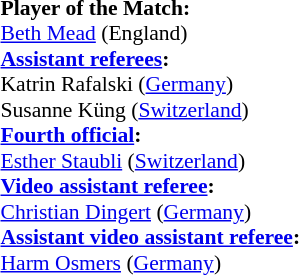<table style="width:100%; font-size:90%;">
<tr>
<td><br><strong>Player of the Match:</strong>
<br><a href='#'>Beth Mead</a> (England)<br><strong><a href='#'>Assistant referees</a>:</strong>
<br>Katrin Rafalski (<a href='#'>Germany</a>)
<br>Susanne Küng (<a href='#'>Switzerland</a>)
<br><strong><a href='#'>Fourth official</a>:</strong>
<br><a href='#'>Esther Staubli</a> (<a href='#'>Switzerland</a>)
<br><strong><a href='#'>Video assistant referee</a>:</strong>
<br><a href='#'>Christian Dingert</a> (<a href='#'>Germany</a>)
<br><strong><a href='#'>Assistant video assistant referee</a>:</strong>
<br><a href='#'>Harm Osmers</a> (<a href='#'>Germany</a>)</td>
</tr>
</table>
